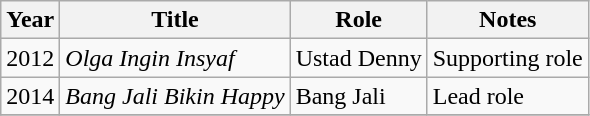<table class="wikitable">
<tr>
<th>Year</th>
<th>Title</th>
<th>Role</th>
<th>Notes</th>
</tr>
<tr>
<td>2012</td>
<td><em>Olga Ingin Insyaf</em></td>
<td>Ustad Denny</td>
<td>Supporting role</td>
</tr>
<tr>
<td>2014</td>
<td><em>Bang Jali Bikin Happy</em></td>
<td>Bang Jali</td>
<td>Lead role</td>
</tr>
<tr>
</tr>
</table>
